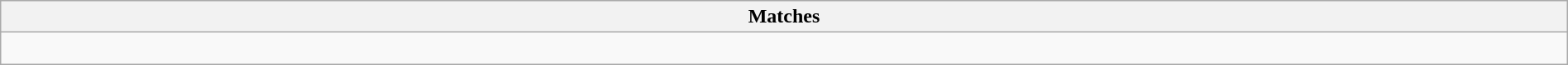<table class="wikitable collapsible collapsed" style="width:100%">
<tr>
<th>Matches</th>
</tr>
<tr>
<td><br>




</td>
</tr>
</table>
